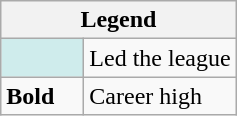<table class="wikitable mw-collapsible mw-collapsed">
<tr>
<th colspan="2">Legend</th>
</tr>
<tr>
<td style="background:#cfecec; width:3em;"></td>
<td>Led the league</td>
</tr>
<tr>
<td><strong>Bold</strong></td>
<td>Career high</td>
</tr>
</table>
